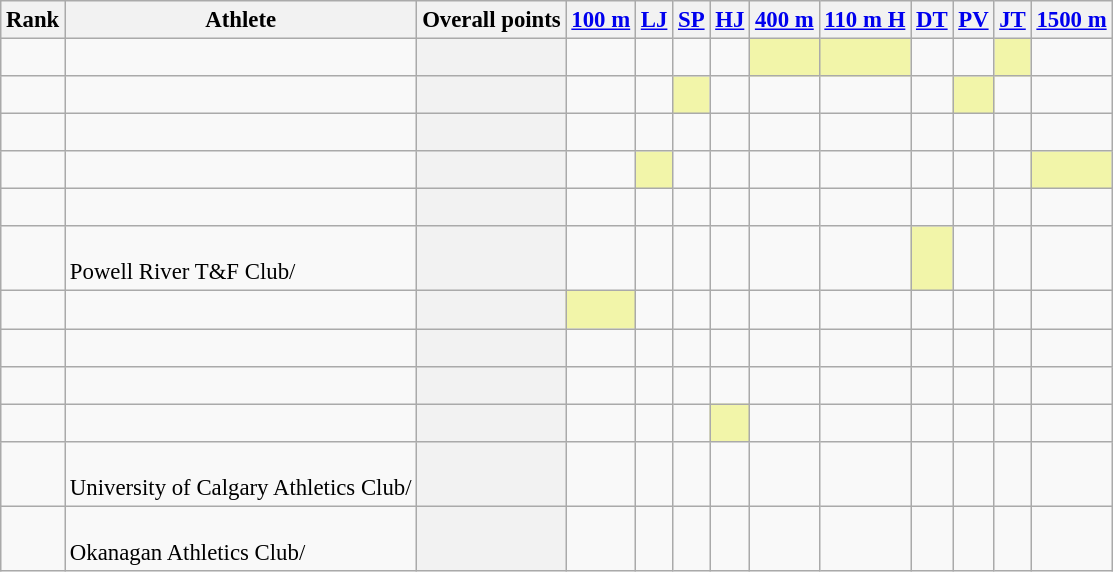<table class="wikitable sortable" style="font-size:95%;">
<tr>
<th>Rank</th>
<th>Athlete</th>
<th>Overall points</th>
<th><a href='#'>100 m</a></th>
<th><a href='#'>LJ</a></th>
<th><a href='#'>SP</a></th>
<th><a href='#'>HJ</a></th>
<th><a href='#'>400 m</a></th>
<th><a href='#'>110 m H</a></th>
<th><a href='#'>DT</a></th>
<th><a href='#'>PV</a></th>
<th><a href='#'>JT</a></th>
<th><a href='#'>1500 m</a></th>
</tr>
<tr>
<td align=center></td>
<td align=left> <br></td>
<th></th>
<td></td>
<td></td>
<td></td>
<td></td>
<td bgcolor=#F2F5A9></td>
<td bgcolor=#F2F5A9></td>
<td></td>
<td></td>
<td bgcolor=#F2F5A9></td>
<td></td>
</tr>
<tr>
<td align=center></td>
<td align=left> <br></td>
<th></th>
<td></td>
<td></td>
<td bgcolor=#F2F5A9></td>
<td></td>
<td></td>
<td></td>
<td></td>
<td bgcolor=#F2F5A9></td>
<td></td>
<td></td>
</tr>
<tr>
<td align=center></td>
<td align=left> <br></td>
<th></th>
<td></td>
<td></td>
<td></td>
<td></td>
<td></td>
<td></td>
<td></td>
<td></td>
<td></td>
<td></td>
</tr>
<tr>
<td align=center></td>
<td align=left> <br></td>
<th></th>
<td></td>
<td bgcolor=#F2F5A9></td>
<td></td>
<td></td>
<td></td>
<td></td>
<td></td>
<td></td>
<td></td>
<td bgcolor=#F2F5A9></td>
</tr>
<tr>
<td align=center></td>
<td align=left> <br></td>
<th></th>
<td></td>
<td></td>
<td></td>
<td></td>
<td></td>
<td></td>
<td></td>
<td></td>
<td></td>
<td></td>
</tr>
<tr>
<td align=center></td>
<td align=left> <br>Powell River T&F Club/</td>
<th></th>
<td></td>
<td></td>
<td></td>
<td></td>
<td></td>
<td></td>
<td bgcolor=#F2F5A9></td>
<td></td>
<td></td>
<td></td>
</tr>
<tr>
<td align=center></td>
<td align=left> <br></td>
<th></th>
<td bgcolor=#F2F5A9></td>
<td></td>
<td></td>
<td></td>
<td></td>
<td></td>
<td></td>
<td></td>
<td></td>
<td></td>
</tr>
<tr>
<td align=center></td>
<td align=left> <br></td>
<th></th>
<td></td>
<td></td>
<td></td>
<td></td>
<td></td>
<td></td>
<td></td>
<td></td>
<td></td>
<td></td>
</tr>
<tr>
<td align=center></td>
<td align=left> <br></td>
<th></th>
<td></td>
<td></td>
<td></td>
<td></td>
<td></td>
<td></td>
<td></td>
<td></td>
<td></td>
<td></td>
</tr>
<tr>
<td align=center></td>
<td align=left> <br></td>
<th></th>
<td></td>
<td></td>
<td></td>
<td bgcolor=#F2F5A9></td>
<td></td>
<td></td>
<td></td>
<td></td>
<td></td>
<td></td>
</tr>
<tr>
<td align=center></td>
<td align=left> <br>University of Calgary Athletics Club/</td>
<th></th>
<td></td>
<td></td>
<td></td>
<td></td>
<td></td>
<td></td>
<td></td>
<td></td>
<td></td>
<td></td>
</tr>
<tr>
<td align=center></td>
<td align=left> <br>Okanagan Athletics Club/</td>
<th></th>
<td></td>
<td></td>
<td></td>
<td></td>
<td></td>
<td></td>
<td></td>
<td></td>
<td></td>
<td></td>
</tr>
</table>
